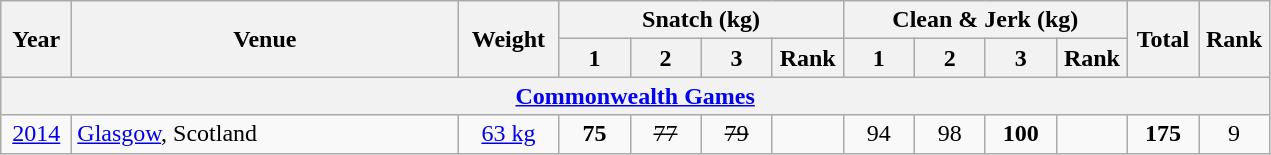<table class = "wikitable" style="text-align:center;">
<tr>
<th rowspan=2 width=40>Year</th>
<th rowspan=2 width=250>Venue</th>
<th rowspan=2 width=60>Weight</th>
<th colspan=4>Snatch (kg)</th>
<th colspan=4>Clean & Jerk (kg)</th>
<th rowspan=2 width=40>Total</th>
<th rowspan=2 width=40>Rank</th>
</tr>
<tr>
<th width=40>1</th>
<th width=40>2</th>
<th width=40>3</th>
<th width=40>Rank</th>
<th width=40>1</th>
<th width=40>2</th>
<th width=40>3</th>
<th width=40>Rank</th>
</tr>
<tr>
<th colspan=13><a href='#'>Commonwealth Games</a></th>
</tr>
<tr>
<td><a href='#'>2014</a></td>
<td align=left> <a href='#'>Glasgow</a>, Scotland</td>
<td><a href='#'>63 kg</a></td>
<td><strong>75</strong></td>
<td><s>77</s></td>
<td><s>79</s></td>
<td></td>
<td>94</td>
<td>98</td>
<td><strong>100</strong></td>
<td></td>
<td><strong>175</strong></td>
<td>9</td>
</tr>
</table>
